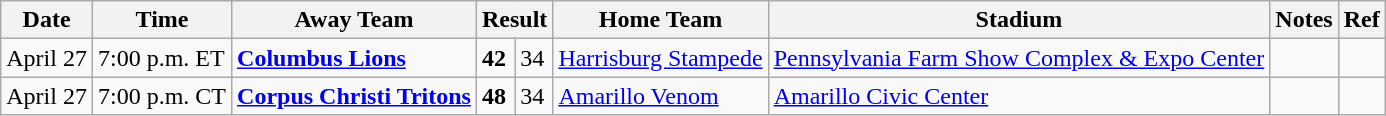<table class="wikitable">
<tr>
<th>Date</th>
<th>Time</th>
<th>Away Team</th>
<th colspan="2">Result</th>
<th>Home Team</th>
<th>Stadium</th>
<th>Notes</th>
<th>Ref</th>
</tr>
<tr>
<td>April 27</td>
<td>7:00 p.m. ET</td>
<td><strong><a href='#'>Columbus Lions</a></strong></td>
<td><strong>42</strong></td>
<td>34</td>
<td><a href='#'>Harrisburg Stampede</a></td>
<td><a href='#'>Pennsylvania Farm Show Complex & Expo Center</a></td>
<td></td>
<td></td>
</tr>
<tr>
<td>April 27</td>
<td>7:00 p.m. CT</td>
<td><strong><a href='#'>Corpus Christi Tritons</a></strong></td>
<td><strong>48</strong></td>
<td>34</td>
<td><a href='#'>Amarillo Venom</a></td>
<td><a href='#'>Amarillo Civic Center</a></td>
<td></td>
<td></td>
</tr>
</table>
